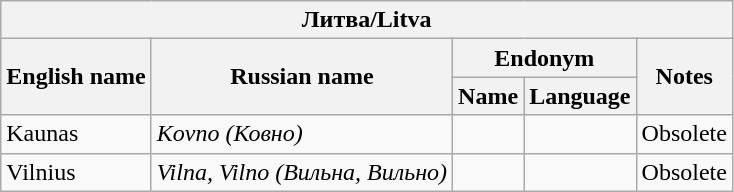<table class="wikitable sortable">
<tr>
<th colspan="5"> Литва/Litva</th>
</tr>
<tr>
<th rowspan="2">English name</th>
<th rowspan="2">Russian name</th>
<th colspan="2">Endonym</th>
<th rowspan="2">Notes</th>
</tr>
<tr>
<th>Name</th>
<th>Language</th>
</tr>
<tr>
<td>Kaunas</td>
<td><em>Kovno (Ковно)</em></td>
<td></td>
<td></td>
<td>Obsolete</td>
</tr>
<tr>
<td>Vilnius</td>
<td><em>Vilna, Vilno (Вильна,</em> <em>Вильно)</em></td>
<td></td>
<td></td>
<td>Obsolete</td>
</tr>
</table>
